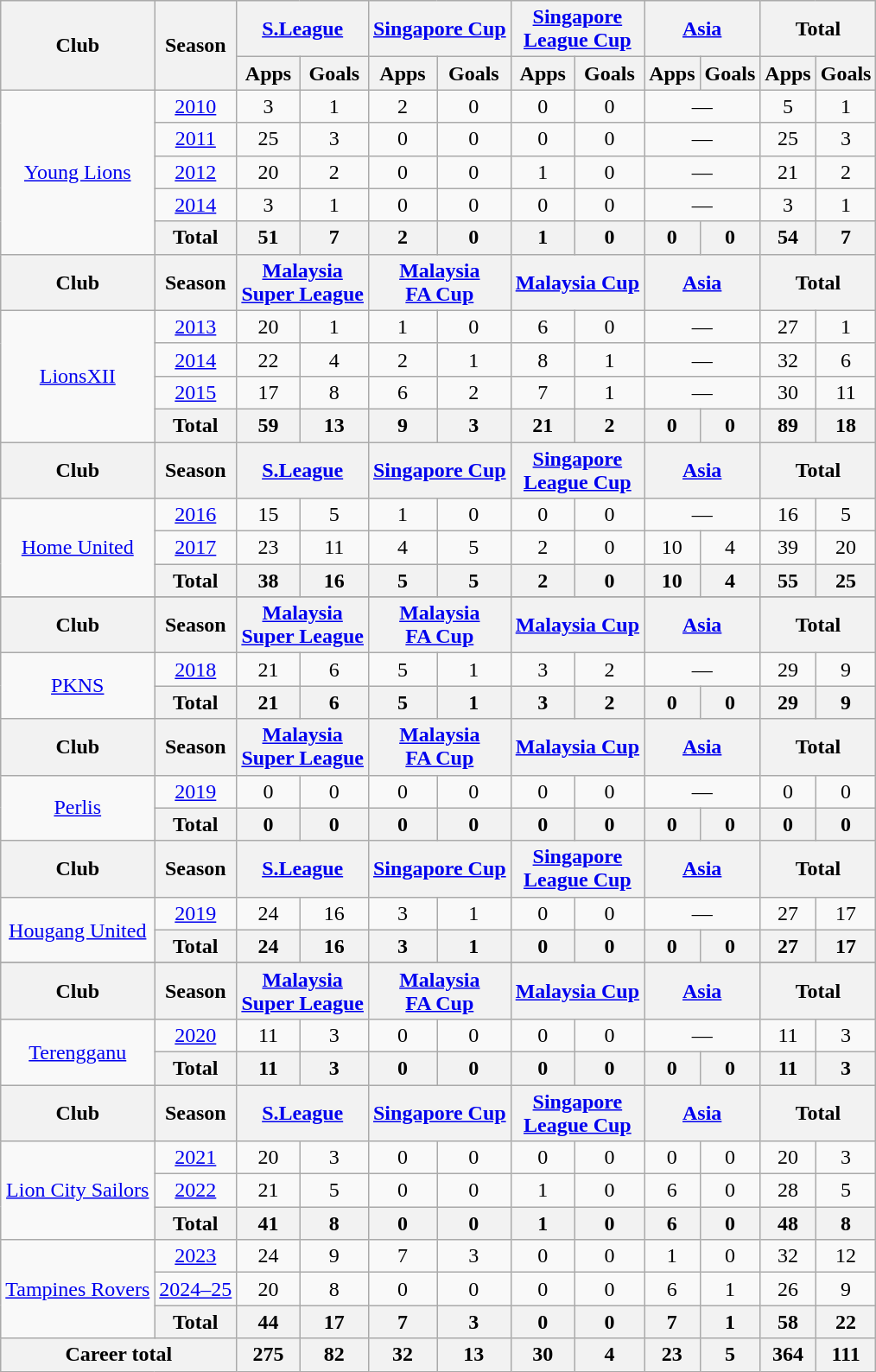<table class="wikitable" style="text-align:center">
<tr>
<th rowspan="2">Club</th>
<th rowspan="2">Season</th>
<th colspan="2"><a href='#'>S.League</a></th>
<th colspan="2"><a href='#'>Singapore Cup</a></th>
<th colspan="2"><a href='#'>Singapore<br>League Cup</a></th>
<th colspan="2"><a href='#'>Asia</a></th>
<th colspan="2">Total</th>
</tr>
<tr>
<th>Apps</th>
<th>Goals</th>
<th>Apps</th>
<th>Goals</th>
<th>Apps</th>
<th>Goals</th>
<th>Apps</th>
<th>Goals</th>
<th>Apps</th>
<th>Goals</th>
</tr>
<tr>
<td rowspan="5"><a href='#'>Young Lions</a></td>
<td><a href='#'>2010</a></td>
<td>3</td>
<td>1</td>
<td>2</td>
<td>0</td>
<td>0</td>
<td>0</td>
<td colspan='2'>—</td>
<td>5</td>
<td>1</td>
</tr>
<tr>
<td><a href='#'>2011</a></td>
<td>25</td>
<td>3</td>
<td>0</td>
<td>0</td>
<td>0</td>
<td>0</td>
<td colspan="2">—</td>
<td>25</td>
<td>3</td>
</tr>
<tr>
<td><a href='#'>2012</a></td>
<td>20</td>
<td>2</td>
<td>0</td>
<td>0</td>
<td>1</td>
<td>0</td>
<td colspan="2">—</td>
<td>21</td>
<td>2</td>
</tr>
<tr>
<td><a href='#'>2014</a></td>
<td>3</td>
<td>1</td>
<td>0</td>
<td>0</td>
<td>0</td>
<td>0</td>
<td colspan="2">—</td>
<td>3</td>
<td>1</td>
</tr>
<tr>
<th>Total</th>
<th>51</th>
<th>7</th>
<th>2</th>
<th>0</th>
<th>1</th>
<th>0</th>
<th>0</th>
<th>0</th>
<th>54</th>
<th>7</th>
</tr>
<tr>
<th>Club</th>
<th>Season</th>
<th colspan="2"><a href='#'>Malaysia<br>Super League</a></th>
<th colspan="2"><a href='#'>Malaysia<br>FA Cup</a></th>
<th colspan="2"><a href='#'>Malaysia Cup</a></th>
<th colspan="2"><a href='#'>Asia</a></th>
<th colspan="2">Total</th>
</tr>
<tr>
<td rowspan="4"><a href='#'>LionsXII</a></td>
<td><a href='#'>2013</a></td>
<td>20</td>
<td>1</td>
<td>1</td>
<td>0</td>
<td>6</td>
<td>0</td>
<td colspan='2'>—</td>
<td>27</td>
<td>1</td>
</tr>
<tr>
<td><a href='#'>2014</a></td>
<td>22</td>
<td>4</td>
<td>2</td>
<td>1</td>
<td>8</td>
<td>1</td>
<td colspan='2'>—</td>
<td>32</td>
<td>6</td>
</tr>
<tr>
<td><a href='#'>2015</a></td>
<td>17</td>
<td>8</td>
<td>6</td>
<td>2</td>
<td>7</td>
<td>1</td>
<td colspan="2">—</td>
<td>30</td>
<td>11</td>
</tr>
<tr>
<th>Total</th>
<th>59</th>
<th>13</th>
<th>9</th>
<th>3</th>
<th>21</th>
<th>2</th>
<th>0</th>
<th>0</th>
<th>89</th>
<th>18</th>
</tr>
<tr>
<th rowspan="1">Club</th>
<th rowspan="1">Season</th>
<th colspan="2"><a href='#'>S.League</a></th>
<th colspan="2"><a href='#'>Singapore Cup</a></th>
<th colspan="2"><a href='#'>Singapore<br>League Cup</a></th>
<th colspan="2"><a href='#'>Asia</a></th>
<th colspan="2">Total</th>
</tr>
<tr>
<td rowspan="3"><a href='#'>Home United</a></td>
<td><a href='#'>2016</a></td>
<td>15</td>
<td>5</td>
<td>1</td>
<td>0</td>
<td>0</td>
<td>0</td>
<td colspan="2">—</td>
<td>16</td>
<td>5</td>
</tr>
<tr>
<td><a href='#'>2017</a></td>
<td>23</td>
<td>11</td>
<td>4</td>
<td>5</td>
<td>2</td>
<td>0</td>
<td>10</td>
<td>4</td>
<td>39</td>
<td>20</td>
</tr>
<tr>
<th>Total</th>
<th>38</th>
<th>16</th>
<th>5</th>
<th>5</th>
<th>2</th>
<th>0</th>
<th>10</th>
<th>4</th>
<th>55</th>
<th>25</th>
</tr>
<tr>
</tr>
<tr>
<th>Club</th>
<th>Season</th>
<th colspan="2"><a href='#'>Malaysia<br>Super League</a></th>
<th colspan="2"><a href='#'>Malaysia<br>FA Cup</a></th>
<th colspan="2"><a href='#'>Malaysia Cup</a></th>
<th colspan="2"><a href='#'>Asia</a></th>
<th colspan="2">Total</th>
</tr>
<tr>
<td rowspan="2"><a href='#'>PKNS</a></td>
<td><a href='#'>2018</a></td>
<td>21</td>
<td>6</td>
<td>5</td>
<td>1</td>
<td>3</td>
<td>2</td>
<td colspan='2'>—</td>
<td>29</td>
<td>9</td>
</tr>
<tr>
<th>Total</th>
<th>21</th>
<th>6</th>
<th>5</th>
<th>1</th>
<th>3</th>
<th>2</th>
<th>0</th>
<th>0</th>
<th>29</th>
<th>9</th>
</tr>
<tr>
<th>Club</th>
<th>Season</th>
<th colspan="2"><a href='#'>Malaysia<br>Super League</a></th>
<th colspan="2"><a href='#'>Malaysia<br>FA Cup</a></th>
<th colspan="2"><a href='#'>Malaysia Cup</a></th>
<th colspan="2"><a href='#'>Asia</a></th>
<th colspan="2">Total</th>
</tr>
<tr>
<td rowspan="2"><a href='#'>Perlis</a></td>
<td><a href='#'>2019</a></td>
<td>0</td>
<td>0</td>
<td>0</td>
<td>0</td>
<td>0</td>
<td>0</td>
<td colspan='2'>—</td>
<td>0</td>
<td>0</td>
</tr>
<tr>
<th>Total</th>
<th>0</th>
<th>0</th>
<th>0</th>
<th>0</th>
<th>0</th>
<th>0</th>
<th>0</th>
<th>0</th>
<th>0</th>
<th>0</th>
</tr>
<tr>
<th rowspan="1">Club</th>
<th rowspan="1">Season</th>
<th colspan="2"><a href='#'>S.League</a></th>
<th colspan="2"><a href='#'>Singapore Cup</a></th>
<th colspan="2"><a href='#'>Singapore<br>League Cup</a></th>
<th colspan="2"><a href='#'>Asia</a></th>
<th colspan="2">Total</th>
</tr>
<tr>
<td rowspan="2"><a href='#'>Hougang United</a></td>
<td><a href='#'>2019</a></td>
<td>24</td>
<td>16</td>
<td>3</td>
<td>1</td>
<td>0</td>
<td>0</td>
<td colspan="2">—</td>
<td>27</td>
<td>17</td>
</tr>
<tr>
<th>Total</th>
<th>24</th>
<th>16</th>
<th>3</th>
<th>1</th>
<th>0</th>
<th>0</th>
<th>0</th>
<th>0</th>
<th>27</th>
<th>17</th>
</tr>
<tr>
</tr>
<tr>
<th>Club</th>
<th>Season</th>
<th colspan="2"><a href='#'>Malaysia<br>Super League</a></th>
<th colspan="2"><a href='#'>Malaysia<br>FA Cup</a></th>
<th colspan="2"><a href='#'>Malaysia Cup</a></th>
<th colspan="2"><a href='#'>Asia</a></th>
<th colspan="2">Total</th>
</tr>
<tr>
<td rowspan="2"><a href='#'>Terengganu</a></td>
<td><a href='#'>2020</a></td>
<td>11</td>
<td>3</td>
<td>0</td>
<td>0</td>
<td>0</td>
<td>0</td>
<td colspan='2'>—</td>
<td>11</td>
<td>3</td>
</tr>
<tr>
<th>Total</th>
<th>11</th>
<th>3</th>
<th>0</th>
<th>0</th>
<th>0</th>
<th>0</th>
<th>0</th>
<th>0</th>
<th>11</th>
<th>3</th>
</tr>
<tr>
<th rowspan="1">Club</th>
<th rowspan="1">Season</th>
<th colspan="2"><a href='#'>S.League</a></th>
<th colspan="2"><a href='#'>Singapore Cup</a></th>
<th colspan="2"><a href='#'>Singapore<br>League Cup</a></th>
<th colspan="2"><a href='#'>Asia</a></th>
<th colspan="2">Total</th>
</tr>
<tr>
<td rowspan="3"><a href='#'>Lion City Sailors</a></td>
<td><a href='#'>2021</a></td>
<td>20</td>
<td>3</td>
<td>0</td>
<td>0</td>
<td>0</td>
<td>0</td>
<td>0</td>
<td>0</td>
<td>20</td>
<td>3</td>
</tr>
<tr>
<td><a href='#'>2022</a></td>
<td>21</td>
<td>5</td>
<td>0</td>
<td>0</td>
<td>1</td>
<td>0</td>
<td>6</td>
<td>0</td>
<td>28</td>
<td>5</td>
</tr>
<tr>
<th>Total</th>
<th>41</th>
<th>8</th>
<th>0</th>
<th>0</th>
<th>1</th>
<th>0</th>
<th>6</th>
<th>0</th>
<th>48</th>
<th>8</th>
</tr>
<tr>
<td rowspan="3"><a href='#'>Tampines Rovers</a></td>
<td><a href='#'>2023</a></td>
<td>24</td>
<td>9</td>
<td>7</td>
<td>3</td>
<td>0</td>
<td>0</td>
<td>1</td>
<td>0</td>
<td>32</td>
<td>12</td>
</tr>
<tr>
<td><a href='#'>2024–25</a></td>
<td>20</td>
<td>8</td>
<td>0</td>
<td>0</td>
<td>0</td>
<td>0</td>
<td>6</td>
<td>1</td>
<td>26</td>
<td>9</td>
</tr>
<tr>
<th>Total</th>
<th>44</th>
<th>17</th>
<th>7</th>
<th>3</th>
<th>0</th>
<th>0</th>
<th>7</th>
<th>1</th>
<th>58</th>
<th>22</th>
</tr>
<tr>
<th colspan="2">Career total</th>
<th>275</th>
<th>82</th>
<th>32</th>
<th>13</th>
<th>30</th>
<th>4</th>
<th>23</th>
<th>5</th>
<th>364</th>
<th>111</th>
</tr>
</table>
